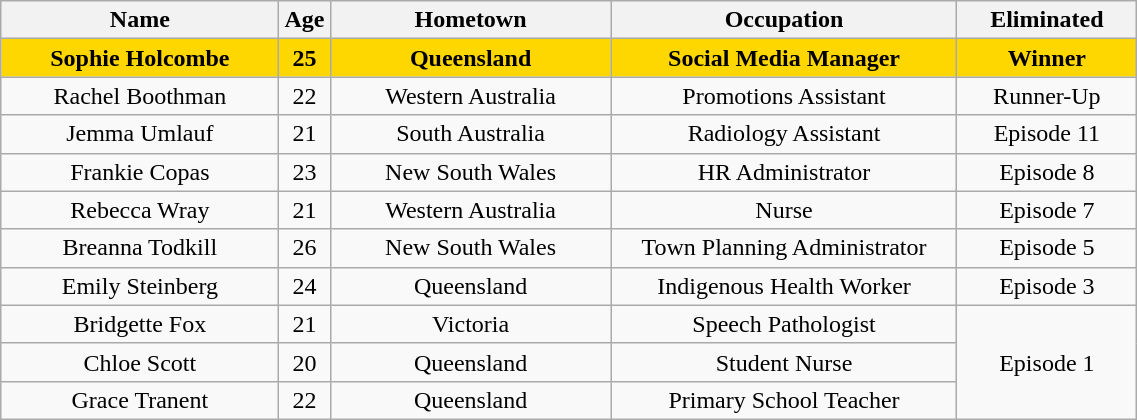<table class="wikitable plainrowheaders" style="text-align:center; width:60%; font-size:100%;">
<tr>
<th width=200>Name</th>
<th width=25>Age</th>
<th width=200>Hometown</th>
<th width=250>Occupation</th>
<th width=120>Eliminated</th>
</tr>
<tr bgcolor="gold"|>
<td><strong>Sophie Holcombe</strong></td>
<td><strong>25</strong></td>
<td><strong>Queensland</strong></td>
<td><strong>Social Media Manager</strong></td>
<td><strong>Winner</strong></td>
</tr>
<tr>
<td>Rachel Boothman</td>
<td>22</td>
<td>Western Australia</td>
<td>Promotions Assistant</td>
<td>Runner-Up</td>
</tr>
<tr>
<td>Jemma Umlauf</td>
<td>21</td>
<td>South Australia</td>
<td>Radiology Assistant</td>
<td>Episode 11</td>
</tr>
<tr>
<td>Frankie Copas</td>
<td>23</td>
<td>New South Wales</td>
<td>HR Administrator</td>
<td>Episode 8</td>
</tr>
<tr>
<td>Rebecca Wray</td>
<td>21</td>
<td>Western Australia</td>
<td>Nurse</td>
<td>Episode 7</td>
</tr>
<tr>
<td>Breanna Todkill</td>
<td>26</td>
<td>New South Wales</td>
<td>Town Planning Administrator</td>
<td>Episode 5</td>
</tr>
<tr>
<td>Emily Steinberg</td>
<td>24</td>
<td>Queensland</td>
<td>Indigenous Health Worker</td>
<td>Episode 3</td>
</tr>
<tr>
<td>Bridgette Fox</td>
<td>21</td>
<td>Victoria</td>
<td>Speech Pathologist</td>
<td rowspan="3">Episode 1</td>
</tr>
<tr>
<td>Chloe Scott</td>
<td>20</td>
<td>Queensland</td>
<td>Student Nurse</td>
</tr>
<tr>
<td>Grace Tranent</td>
<td>22</td>
<td>Queensland</td>
<td>Primary School Teacher</td>
</tr>
</table>
